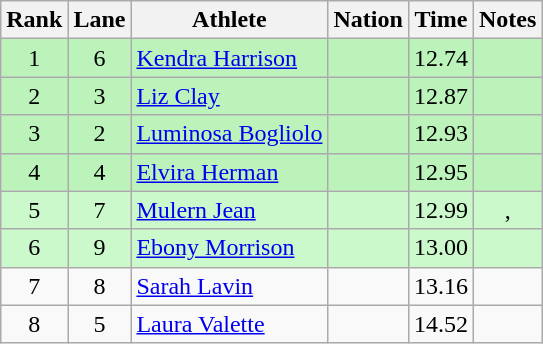<table class="wikitable sortable" style="text-align:center;">
<tr>
<th>Rank</th>
<th>Lane</th>
<th>Athlete</th>
<th>Nation</th>
<th>Time</th>
<th>Notes</th>
</tr>
<tr bgcolor="#bbf3bb">
<td>1</td>
<td>6</td>
<td align="left"><a href='#'>Kendra Harrison</a></td>
<td align="left"></td>
<td>12.74</td>
<td></td>
</tr>
<tr bgcolor="#bbf3bb">
<td>2</td>
<td>3</td>
<td align="left"><a href='#'>Liz Clay</a></td>
<td align="left"></td>
<td>12.87</td>
<td></td>
</tr>
<tr bgcolor=#bbf3bb>
<td>3</td>
<td>2</td>
<td align="left"><a href='#'>Luminosa Bogliolo</a></td>
<td align="left"></td>
<td>12.93</td>
<td></td>
</tr>
<tr bgcolor=#bbf3bb>
<td>4</td>
<td>4</td>
<td align="left"><a href='#'>Elvira Herman</a></td>
<td align="left"></td>
<td>12.95</td>
<td></td>
</tr>
<tr bgcolor=ccf9cc>
<td>5</td>
<td>7</td>
<td align="left"><a href='#'>Mulern Jean</a></td>
<td align="left"></td>
<td>12.99</td>
<td>, </td>
</tr>
<tr bgcolor=ccf9cc>
<td>6</td>
<td>9</td>
<td align="left"><a href='#'>Ebony Morrison</a></td>
<td align="left"></td>
<td>13.00</td>
<td></td>
</tr>
<tr>
<td>7</td>
<td>8</td>
<td align="left"><a href='#'>Sarah Lavin</a></td>
<td align="left"></td>
<td>13.16</td>
<td></td>
</tr>
<tr>
<td>8</td>
<td>5</td>
<td align="left"><a href='#'>Laura Valette</a></td>
<td align="left"></td>
<td>14.52</td>
<td></td>
</tr>
</table>
